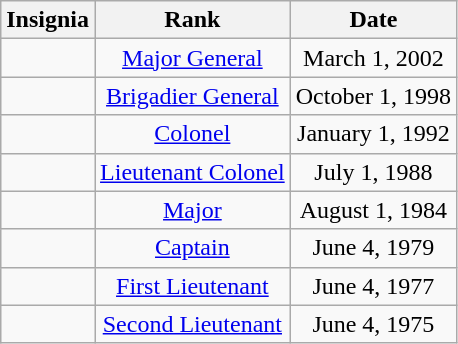<table class="wikitable">
<tr>
<th>Insignia</th>
<th>Rank</th>
<th>Date</th>
</tr>
<tr style="text-align:center;">
<td></td>
<td><a href='#'>Major General</a></td>
<td>March 1, 2002</td>
</tr>
<tr style="text-align:center;">
<td></td>
<td><a href='#'>Brigadier General</a></td>
<td>October 1, 1998</td>
</tr>
<tr style="text-align:center;">
<td></td>
<td><a href='#'>Colonel</a></td>
<td>January 1, 1992</td>
</tr>
<tr style="text-align:center;">
<td></td>
<td><a href='#'>Lieutenant Colonel</a></td>
<td>July 1, 1988</td>
</tr>
<tr style="text-align:center;">
<td></td>
<td><a href='#'>Major</a></td>
<td>August 1, 1984</td>
</tr>
<tr style="text-align:center;">
<td></td>
<td><a href='#'>Captain</a></td>
<td>June 4, 1979</td>
</tr>
<tr style="text-align:center;">
<td></td>
<td><a href='#'>First Lieutenant</a></td>
<td>June 4, 1977</td>
</tr>
<tr style="text-align:center;">
<td></td>
<td><a href='#'>Second Lieutenant</a></td>
<td>June 4, 1975</td>
</tr>
</table>
